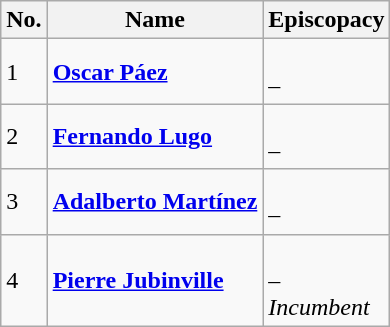<table class="wikitable">
<tr>
<th>No.</th>
<th>Name</th>
<th>Episcopacy</th>
</tr>
<tr>
<td>1</td>
<td><a href='#'><strong>Oscar Páez</strong></a><br></td>
<td><br>–<br></td>
</tr>
<tr>
<td>2</td>
<td><a href='#'><strong>Fernando Lugo</strong></a><br></td>
<td><br>–<br></td>
</tr>
<tr>
<td>3</td>
<td><a href='#'><strong>Adalberto Martínez</strong></a><br></td>
<td><br>–<br></td>
</tr>
<tr>
<td>4</td>
<td><a href='#'><strong>Pierre Jubinville</strong></a><br></td>
<td><br>–<br><em>Incumbent</em></td>
</tr>
</table>
